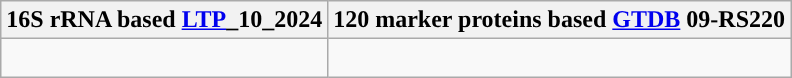<table class="wikitable">
<tr>
<th colspan=1>16S rRNA based <a href='#'>LTP</a>_10_2024</th>
<th colspan=1>120 marker proteins based <a href='#'>GTDB</a> 09-RS220</th>
</tr>
<tr>
<td style="vertical-align:top"><br></td>
<td><br></td>
</tr>
</table>
